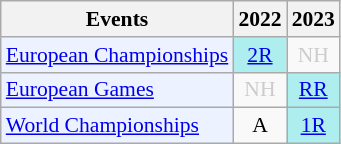<table style='font-size: 90%; text-align:center;' class='wikitable'>
<tr>
<th>Events</th>
<th>2022</th>
<th>2023</th>
</tr>
<tr>
<td bgcolor="#ECF2FF"; align="left"><a href='#'>European Championships</a></td>
<td bgcolor=AFEEEE><a href='#'>2R</a></td>
<td style=color:#ccc>NH</td>
</tr>
<tr>
<td bgcolor="#ECF2FF"; align="left"><a href='#'>European Games</a></td>
<td style=color:#ccc>NH</td>
<td bgcolor=AFEEEE><a href='#'>RR</a></td>
</tr>
<tr>
<td bgcolor="#ECF2FF"; align="left"><a href='#'>World Championships</a></td>
<td>A</td>
<td bgcolor=AFEEEE><a href='#'>1R</a></td>
</tr>
</table>
